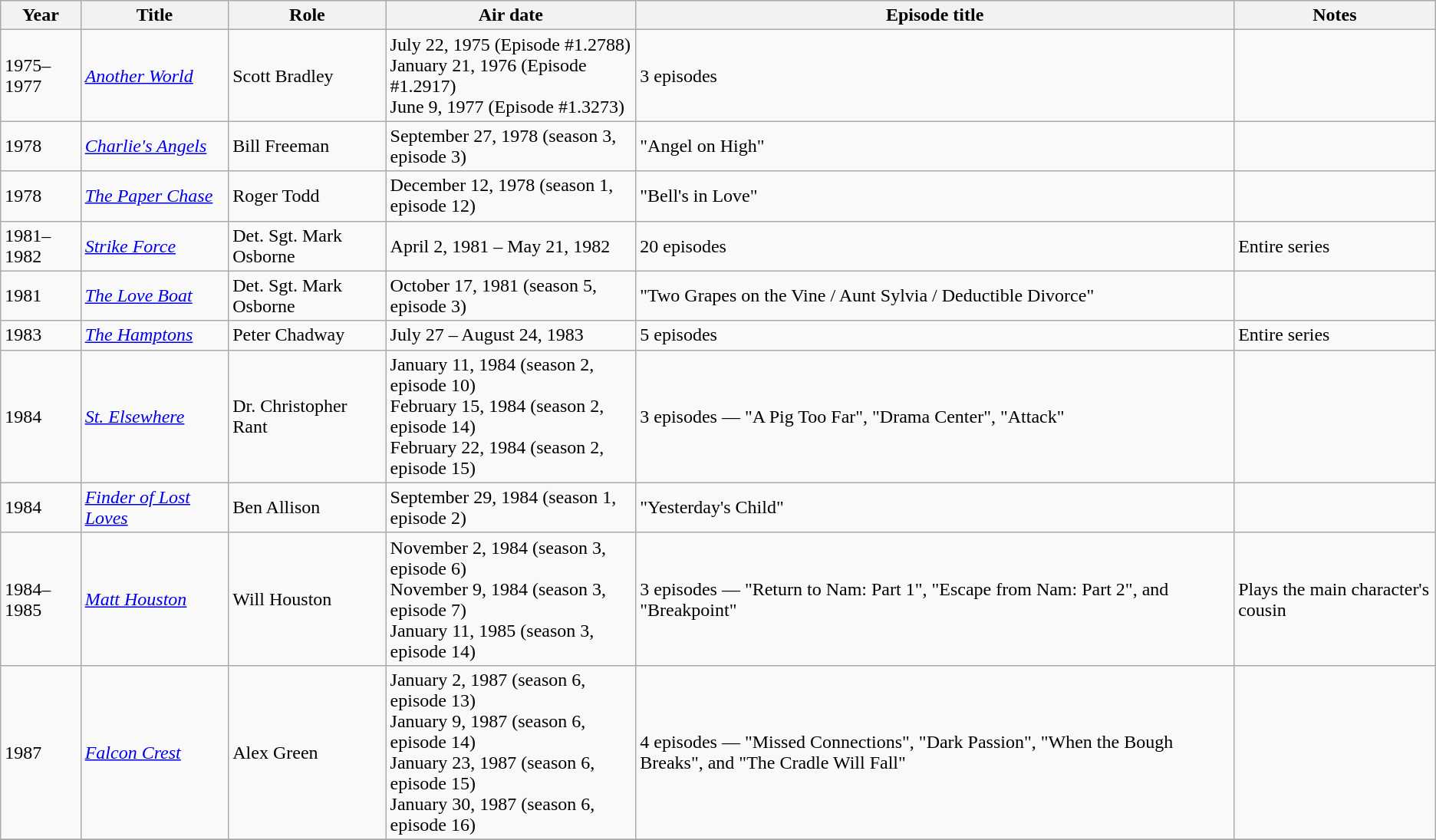<table class="wikitable sortable">
<tr>
<th>Year</th>
<th>Title</th>
<th>Role</th>
<th>Air date</th>
<th>Episode title</th>
<th class="unsortable">Notes</th>
</tr>
<tr>
<td>1975–1977</td>
<td><em><a href='#'>Another World</a></em></td>
<td>Scott Bradley</td>
<td>July 22, 1975 (Episode #1.2788)<br>January 21, 1976 (Episode #1.2917)<br>June 9, 1977 (Episode #1.3273)</td>
<td>3 episodes</td>
<td></td>
</tr>
<tr>
<td>1978</td>
<td><em><a href='#'>Charlie's Angels</a></em></td>
<td>Bill Freeman</td>
<td>September 27, 1978 (season 3, episode 3)</td>
<td>"Angel on High"</td>
<td></td>
</tr>
<tr>
<td>1978</td>
<td><em><a href='#'>The Paper Chase</a></em></td>
<td>Roger Todd</td>
<td>December 12, 1978 (season 1, episode 12)</td>
<td>"Bell's in Love"</td>
<td></td>
</tr>
<tr>
<td>1981–1982</td>
<td><em><a href='#'>Strike Force</a></em></td>
<td>Det. Sgt. Mark Osborne</td>
<td>April 2, 1981 – May 21, 1982</td>
<td>20 episodes</td>
<td>Entire series</td>
</tr>
<tr>
<td>1981</td>
<td><em><a href='#'>The Love Boat</a></em></td>
<td>Det. Sgt. Mark Osborne</td>
<td>October 17, 1981 (season 5, episode 3)</td>
<td>"Two Grapes on the Vine / Aunt Sylvia / Deductible Divorce"</td>
<td></td>
</tr>
<tr>
<td>1983</td>
<td><em><a href='#'>The Hamptons</a></em></td>
<td>Peter Chadway</td>
<td>July 27 – August 24, 1983</td>
<td>5 episodes</td>
<td>Entire series</td>
</tr>
<tr>
<td>1984</td>
<td><em><a href='#'>St. Elsewhere</a></em></td>
<td>Dr. Christopher Rant</td>
<td>January 11, 1984 (season 2, episode 10)<br>February 15, 1984 (season 2, episode 14)<br>February 22, 1984 (season 2, episode 15)</td>
<td>3 episodes — "A Pig Too Far", "Drama Center", "Attack"</td>
<td></td>
</tr>
<tr>
<td>1984</td>
<td><em><a href='#'>Finder of Lost Loves</a></em></td>
<td>Ben Allison</td>
<td>September 29, 1984 (season 1, episode 2)</td>
<td>"Yesterday's Child"</td>
<td></td>
</tr>
<tr>
<td>1984–1985</td>
<td><em><a href='#'>Matt Houston</a></em></td>
<td>Will Houston</td>
<td>November 2, 1984 (season 3, episode 6)<br>November 9, 1984 (season 3, episode 7)<br>January 11, 1985 (season 3, episode 14)</td>
<td>3 episodes — "Return to Nam: Part 1", "Escape from Nam: Part 2", and "Breakpoint"</td>
<td>Plays the main character's cousin</td>
</tr>
<tr>
<td>1987</td>
<td><em><a href='#'>Falcon Crest</a></em></td>
<td>Alex Green</td>
<td>January 2, 1987 (season 6, episode 13)<br>January 9, 1987 (season 6, episode 14)<br>January 23, 1987 (season 6, episode 15)<br>January 30, 1987 (season 6, episode 16)</td>
<td>4 episodes — "Missed Connections", "Dark Passion", "When the Bough Breaks", and "The Cradle Will Fall"</td>
<td></td>
</tr>
<tr>
</tr>
</table>
